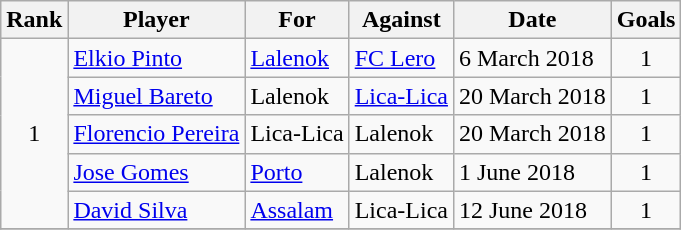<table class="wikitable" style="text-align:left">
<tr>
<th>Rank</th>
<th>Player</th>
<th>For</th>
<th>Against</th>
<th>Date</th>
<th>Goals</th>
</tr>
<tr>
<td align="center" rowspan=5>1</td>
<td> <a href='#'>Elkio Pinto</a></td>
<td><a href='#'>Lalenok</a></td>
<td><a href='#'>FC Lero</a></td>
<td>6 March 2018</td>
<td align="center">1</td>
</tr>
<tr>
<td> <a href='#'>Miguel Bareto</a></td>
<td>Lalenok</td>
<td><a href='#'>Lica-Lica</a></td>
<td>20 March 2018</td>
<td align="center">1</td>
</tr>
<tr>
<td> <a href='#'>Florencio Pereira</a></td>
<td>Lica-Lica</td>
<td>Lalenok</td>
<td>20 March 2018</td>
<td align="center">1</td>
</tr>
<tr>
<td> <a href='#'>Jose Gomes</a></td>
<td><a href='#'>Porto</a></td>
<td>Lalenok</td>
<td>1 June 2018</td>
<td align="center">1</td>
</tr>
<tr>
<td> <a href='#'>David Silva</a></td>
<td><a href='#'>Assalam</a></td>
<td>Lica-Lica</td>
<td>12 June 2018</td>
<td align="center">1</td>
</tr>
<tr>
</tr>
</table>
